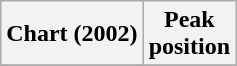<table class="wikitable">
<tr>
<th>Chart (2002)</th>
<th>Peak<br>position</th>
</tr>
<tr>
</tr>
</table>
